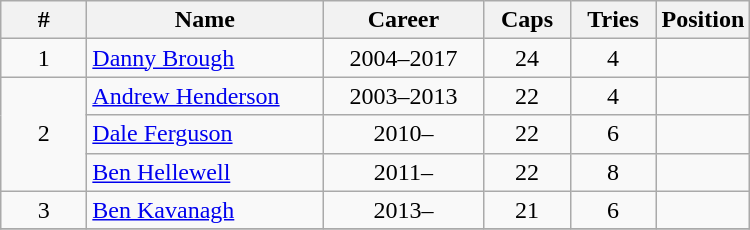<table class="wikitable sortable" style="text-align:center;">
<tr>
<th width=50px>#</th>
<th style="width:150px;">Name</th>
<th style="width:100px;">Career</th>
<th width=50px>Caps</th>
<th width=50px>Tries</th>
<th width=50px>Position</th>
</tr>
<tr>
<td>1</td>
<td align=left><a href='#'>Danny Brough</a></td>
<td>2004–2017</td>
<td>24</td>
<td>4</td>
<td></td>
</tr>
<tr>
<td rowspan=3>2</td>
<td align=left><a href='#'>Andrew Henderson</a></td>
<td>2003–2013</td>
<td>22</td>
<td>4</td>
<td></td>
</tr>
<tr>
<td align=left><a href='#'>Dale Ferguson</a></td>
<td>2010–</td>
<td>22</td>
<td>6</td>
<td></td>
</tr>
<tr>
<td align=left><a href='#'>Ben Hellewell</a></td>
<td>2011–</td>
<td>22</td>
<td>8</td>
<td></td>
</tr>
<tr>
<td>3</td>
<td align=left><a href='#'>Ben Kavanagh</a></td>
<td>2013–</td>
<td>21</td>
<td>6</td>
<td></td>
</tr>
<tr>
</tr>
</table>
